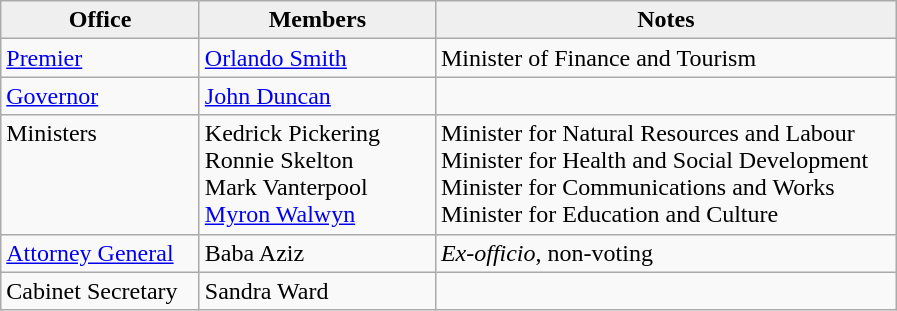<table class="wikitable">
<tr>
<th align="center" style="background: #efefef;" width="125">Office</th>
<th align="center" style="background: #efefef;" width="150">Members</th>
<th align="center" style="background: #efefef;" width="300">Notes</th>
</tr>
<tr>
<td><a href='#'>Premier</a></td>
<td><a href='#'>Orlando Smith</a></td>
<td>Minister of Finance and Tourism</td>
</tr>
<tr>
<td><a href='#'>Governor</a></td>
<td><a href='#'>John Duncan</a></td>
<td></td>
</tr>
<tr valign="top">
<td>Ministers</td>
<td>Kedrick Pickering<br>Ronnie Skelton<br>Mark Vanterpool<br><a href='#'>Myron Walwyn</a></td>
<td>Minister for Natural Resources and Labour<br>Minister for Health and Social Development<br>Minister for Communications and Works <br>Minister for Education and Culture</td>
</tr>
<tr>
<td><a href='#'>Attorney General</a></td>
<td>Baba Aziz</td>
<td><em>Ex-officio</em>, non-voting</td>
</tr>
<tr>
<td>Cabinet Secretary</td>
<td>Sandra Ward</td>
<td></td>
</tr>
</table>
